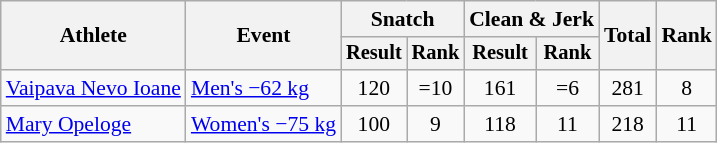<table class="wikitable" style="font-size:90%">
<tr>
<th rowspan="2">Athlete</th>
<th rowspan="2">Event</th>
<th colspan="2">Snatch</th>
<th colspan="2">Clean & Jerk</th>
<th rowspan="2">Total</th>
<th rowspan="2">Rank</th>
</tr>
<tr style="font-size:95%">
<th>Result</th>
<th>Rank</th>
<th>Result</th>
<th>Rank</th>
</tr>
<tr align=center>
<td align=left><a href='#'>Vaipava Nevo Ioane</a></td>
<td align=left><a href='#'>Men's −62 kg</a></td>
<td>120</td>
<td>=10</td>
<td>161</td>
<td>=6</td>
<td>281</td>
<td>8</td>
</tr>
<tr align=center>
<td align=left><a href='#'>Mary Opeloge</a></td>
<td align=left><a href='#'>Women's −75 kg</a></td>
<td>100</td>
<td>9</td>
<td>118</td>
<td>11</td>
<td>218</td>
<td>11</td>
</tr>
</table>
